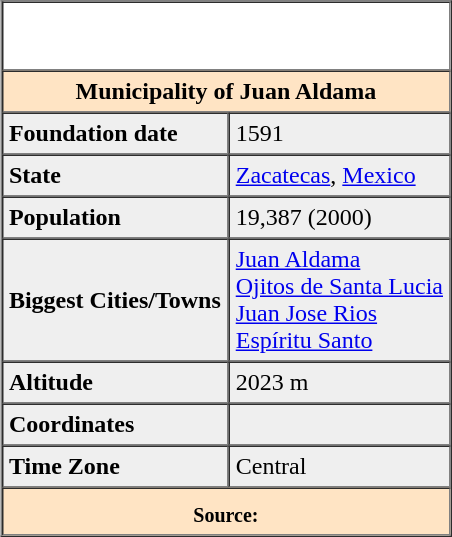<table bgcolor=#EFEFEF align=right border=1 cellpadding=4 cellspacing=0 style="margin-left:15px;margin-bottom:10px;">
<tr>
<td colspan=2 align=center bgcolor=#FFFFFF><br><br></td>
</tr>
<tr>
<td colspan=2 align=center bgcolor=#FFE4C4><strong>Municipality of Juan Aldama</strong></td>
</tr>
<tr>
<td><strong>Foundation date</strong></td>
<td>1591</td>
</tr>
<tr>
<td><strong>State</strong></td>
<td><a href='#'>Zacatecas</a>, <a href='#'>Mexico</a></td>
</tr>
<tr>
<td><strong>Population</strong></td>
<td>19,387 (2000)</td>
</tr>
<tr>
<td><strong>Biggest Cities/Towns</strong></td>
<td><a href='#'>Juan Aldama</a><br><a href='#'>Ojitos de Santa Lucia</a><br><a href='#'>Juan Jose Rios</a><br><a href='#'>Espíritu Santo</a></td>
</tr>
<tr>
<td><strong>Altitude</strong></td>
<td>2023 m</td>
</tr>
<tr>
<td Geographic coordinates><strong>Coordinates</strong></td>
<td></td>
</tr>
<tr>
<td><strong>Time Zone</strong></td>
<td>Central</td>
</tr>
<tr>
<td colspan=2 align=center bgcolor=#FFE4C4><sub> <strong>Source:</strong></sub></td>
</tr>
<tr>
</tr>
</table>
